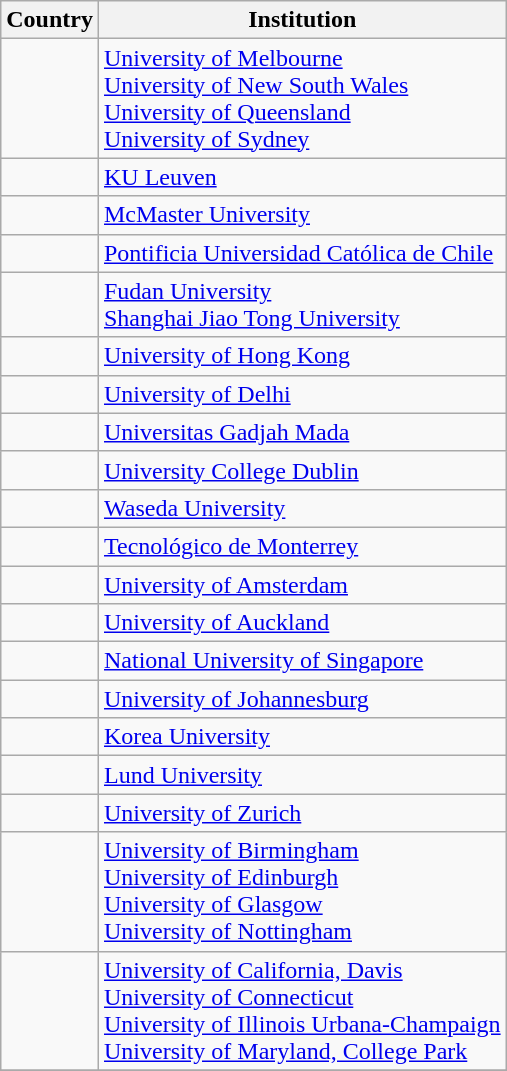<table class="wikitable sortable">
<tr>
<th>Country</th>
<th>Institution</th>
</tr>
<tr>
<td></td>
<td><a href='#'>University of Melbourne</a><br><a href='#'>University of New South Wales</a><br><a href='#'>University of Queensland</a><br><a href='#'>University of Sydney</a></td>
</tr>
<tr>
<td></td>
<td><a href='#'>KU Leuven</a></td>
</tr>
<tr>
<td></td>
<td><a href='#'>McMaster University</a></td>
</tr>
<tr>
<td></td>
<td><a href='#'>Pontificia Universidad Católica de Chile</a></td>
</tr>
<tr>
<td></td>
<td><a href='#'>Fudan University</a><br><a href='#'>Shanghai Jiao Tong University</a></td>
</tr>
<tr>
<td></td>
<td><a href='#'>University of Hong Kong</a></td>
</tr>
<tr>
<td></td>
<td><a href='#'>University of Delhi</a></td>
</tr>
<tr>
<td></td>
<td><a href='#'>Universitas Gadjah Mada</a></td>
</tr>
<tr>
<td></td>
<td><a href='#'>University College Dublin</a></td>
</tr>
<tr>
<td></td>
<td><a href='#'>Waseda University</a></td>
</tr>
<tr>
<td></td>
<td><a href='#'>Tecnológico de Monterrey</a></td>
</tr>
<tr>
<td></td>
<td><a href='#'>University of Amsterdam</a></td>
</tr>
<tr>
<td></td>
<td><a href='#'>University of Auckland</a></td>
</tr>
<tr>
<td></td>
<td><a href='#'>National University of Singapore</a></td>
</tr>
<tr>
<td></td>
<td><a href='#'>University of Johannesburg</a></td>
</tr>
<tr>
<td></td>
<td><a href='#'>Korea University</a></td>
</tr>
<tr>
<td></td>
<td><a href='#'>Lund University</a></td>
</tr>
<tr>
<td></td>
<td><a href='#'>University of Zurich</a></td>
</tr>
<tr>
<td></td>
<td><a href='#'>University of Birmingham</a><br><a href='#'>University of Edinburgh</a><br><a href='#'>University of Glasgow</a><br><a href='#'>University of Nottingham</a></td>
</tr>
<tr>
<td></td>
<td><a href='#'>University of California, Davis</a><br><a href='#'>University of Connecticut</a><br><a href='#'>University of Illinois Urbana-Champaign</a><br><a href='#'>University of Maryland, College Park</a></td>
</tr>
<tr>
</tr>
</table>
